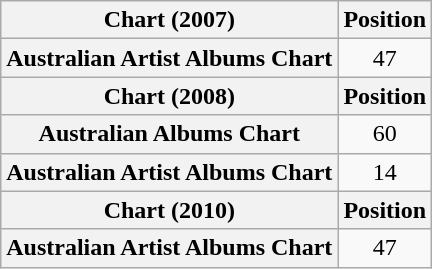<table class="wikitable sortable plainrowheaders" style="text-align:center">
<tr>
<th scope="col">Chart (2007)</th>
<th scope="col">Position</th>
</tr>
<tr>
<th scope="row">Australian Artist Albums Chart</th>
<td>47</td>
</tr>
<tr>
<th scope="col">Chart (2008)</th>
<th scope="col">Position</th>
</tr>
<tr>
<th scope="row">Australian Albums Chart</th>
<td>60</td>
</tr>
<tr>
<th scope="row">Australian Artist Albums Chart</th>
<td>14</td>
</tr>
<tr>
<th scope="col">Chart (2010)</th>
<th scope="col">Position</th>
</tr>
<tr>
<th scope="row">Australian Artist Albums Chart</th>
<td>47</td>
</tr>
</table>
